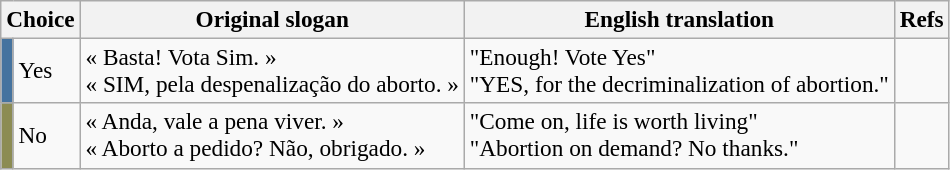<table class="wikitable" style="font-size:97%; text-align:left;">
<tr>
<th style="text-align:left;" colspan="2">Choice</th>
<th>Original slogan</th>
<th>English translation</th>
<th>Refs</th>
</tr>
<tr>
<td width="1" style="color:inherit;background:#45739f"></td>
<td>Yes</td>
<td>« Basta! Vota Sim. »<br>« SIM, pela despenalização do aborto. »</td>
<td>"Enough! Vote Yes"<br>"YES, for the decriminalization of abortion."</td>
<td></td>
</tr>
<tr>
<td style="color:inherit;background:#8c8c53"></td>
<td>No</td>
<td>« Anda, vale a pena viver. »<br>« Aborto a pedido? Não, obrigado. »</td>
<td>"Come on, life is worth living"<br>"Abortion on demand? No thanks."</td>
<td></td>
</tr>
</table>
